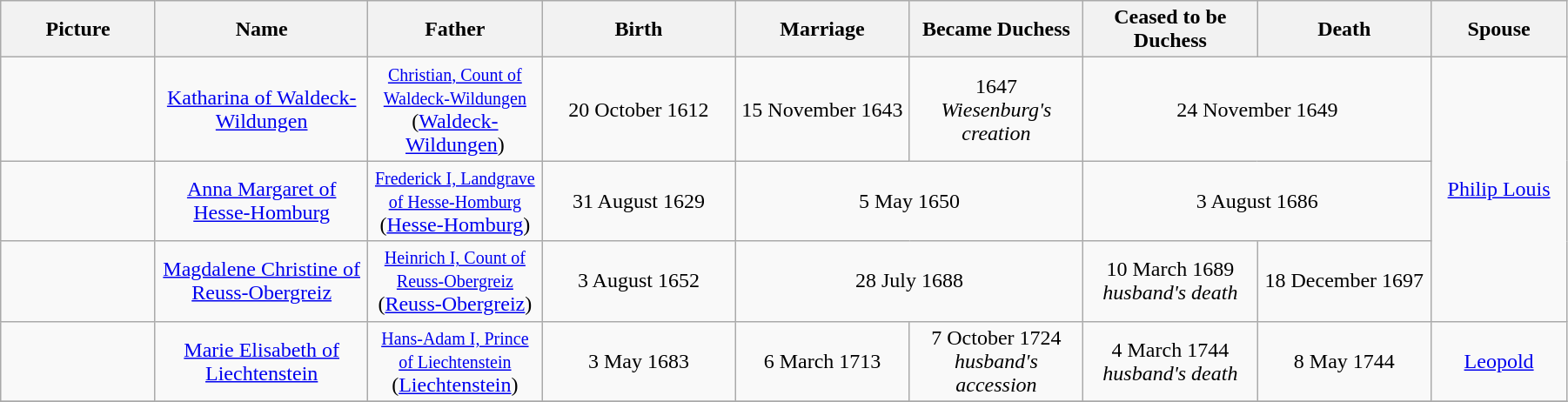<table width=95% class="wikitable">
<tr>
<th width = "8%">Picture</th>
<th width = "11%">Name</th>
<th width = "9%">Father</th>
<th width = "10%">Birth</th>
<th width = "9%">Marriage</th>
<th width = "9%">Became Duchess</th>
<th width = "9%">Ceased to be Duchess</th>
<th width = "9%">Death</th>
<th width = "7%">Spouse</th>
</tr>
<tr>
<td align="center"></td>
<td align="center"><a href='#'>Katharina of Waldeck-Wildungen</a></td>
<td align="center"><small><a href='#'>Christian, Count of Waldeck-Wildungen</a></small><br>(<a href='#'>Waldeck-Wildungen</a>)</td>
<td align="center">20 October 1612</td>
<td align="center">15 November 1643</td>
<td align="center">1647<br><em>Wiesenburg's creation</em></td>
<td align="center" colspan="2">24 November 1649</td>
<td align="center" rowspan="3"><a href='#'>Philip Louis</a></td>
</tr>
<tr>
<td align="center"></td>
<td align="center"><a href='#'>Anna Margaret of Hesse-Homburg</a></td>
<td align="center"><small><a href='#'>Frederick I, Landgrave of Hesse-Homburg</a></small><br>(<a href='#'>Hesse-Homburg</a>)</td>
<td align="center">31 August 1629</td>
<td align="center" colspan="2">5 May 1650</td>
<td align="center" colspan="2">3 August 1686</td>
</tr>
<tr>
<td align="center"></td>
<td align="center"><a href='#'>Magdalene Christine of Reuss-Obergreiz</a></td>
<td align="center"><small><a href='#'>Heinrich I, Count of Reuss-Obergreiz</a></small><br>(<a href='#'>Reuss-Obergreiz</a>)</td>
<td align="center">3 August 1652</td>
<td align="center" colspan="2">28 July 1688</td>
<td align="center">10 March 1689<br><em>husband's death</em></td>
<td align="center">18 December 1697</td>
</tr>
<tr>
<td align="center"></td>
<td align="center"><a href='#'>Marie Elisabeth of Liechtenstein</a></td>
<td align="center"><small><a href='#'>Hans-Adam I, Prince of Liechtenstein</a></small><br>(<a href='#'>Liechtenstein</a>)</td>
<td align="center">3 May 1683</td>
<td align="center">6 March 1713</td>
<td align="center">7 October 1724<br><em>husband's accession</em></td>
<td align="center">4 March 1744<br><em>husband's death</em></td>
<td align="center">8 May 1744</td>
<td align="center"><a href='#'>Leopold</a></td>
</tr>
<tr>
</tr>
</table>
